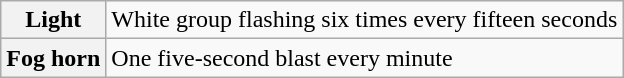<table class="wikitable">
<tr>
<th>Light</th>
<td>White group flashing six times every fifteen seconds</td>
</tr>
<tr>
<th>Fog horn</th>
<td>One five-second blast every minute</td>
</tr>
</table>
